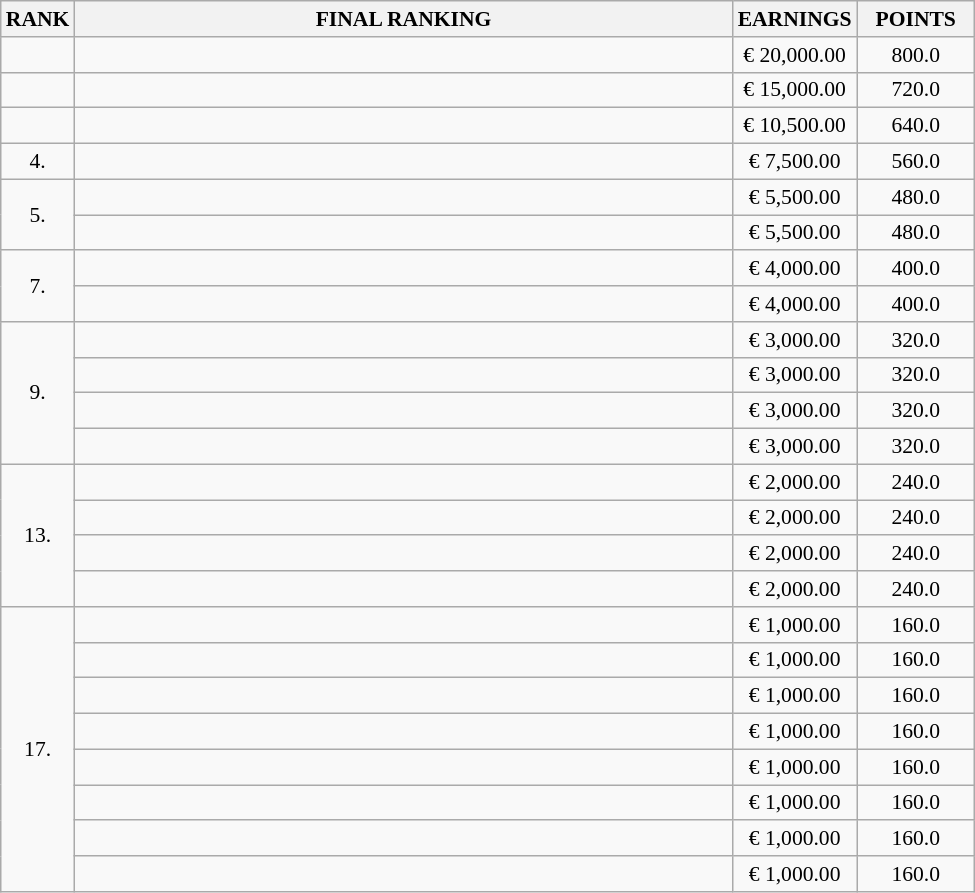<table class="wikitable" style="border-collapse: collapse; font-size: 90%;">
<tr>
<th>RANK</th>
<th style="width: 30em">FINAL RANKING</th>
<th style="width: 5em">EARNINGS</th>
<th style="width: 5em">POINTS</th>
</tr>
<tr>
<td align="center"></td>
<td></td>
<td align="center">€ 20,000.00</td>
<td align="center">800.0</td>
</tr>
<tr>
<td align="center"></td>
<td></td>
<td align="center">€ 15,000.00</td>
<td align="center">720.0</td>
</tr>
<tr>
<td align="center"></td>
<td></td>
<td align="center">€ 10,500.00</td>
<td align="center">640.0</td>
</tr>
<tr>
<td align="center">4.</td>
<td></td>
<td align="center">€ 7,500.00</td>
<td align="center">560.0</td>
</tr>
<tr>
<td rowspan=2 align="center">5.</td>
<td></td>
<td align="center">€ 5,500.00</td>
<td align="center">480.0</td>
</tr>
<tr>
<td></td>
<td align="center">€ 5,500.00</td>
<td align="center">480.0</td>
</tr>
<tr>
<td rowspan=2 align="center">7.</td>
<td></td>
<td align="center">€ 4,000.00</td>
<td align="center">400.0</td>
</tr>
<tr>
<td></td>
<td align="center">€ 4,000.00</td>
<td align="center">400.0</td>
</tr>
<tr>
<td rowspan=4 align="center">9.</td>
<td></td>
<td align="center">€ 3,000.00</td>
<td align="center">320.0</td>
</tr>
<tr>
<td></td>
<td align="center">€ 3,000.00</td>
<td align="center">320.0</td>
</tr>
<tr>
<td></td>
<td align="center">€ 3,000.00</td>
<td align="center">320.0</td>
</tr>
<tr>
<td></td>
<td align="center">€ 3,000.00</td>
<td align="center">320.0</td>
</tr>
<tr>
<td rowspan=4 align="center">13.</td>
<td></td>
<td align="center">€ 2,000.00</td>
<td align="center">240.0</td>
</tr>
<tr>
<td></td>
<td align="center">€ 2,000.00</td>
<td align="center">240.0</td>
</tr>
<tr>
<td></td>
<td align="center">€ 2,000.00</td>
<td align="center">240.0</td>
</tr>
<tr>
<td></td>
<td align="center">€ 2,000.00</td>
<td align="center">240.0</td>
</tr>
<tr>
<td rowspan=8 align="center">17.</td>
<td></td>
<td align="center">€ 1,000.00</td>
<td align="center">160.0</td>
</tr>
<tr>
<td></td>
<td align="center">€ 1,000.00</td>
<td align="center">160.0</td>
</tr>
<tr>
<td></td>
<td align="center">€ 1,000.00</td>
<td align="center">160.0</td>
</tr>
<tr>
<td></td>
<td align="center">€ 1,000.00</td>
<td align="center">160.0</td>
</tr>
<tr>
<td></td>
<td align="center">€ 1,000.00</td>
<td align="center">160.0</td>
</tr>
<tr>
<td></td>
<td align="center">€ 1,000.00</td>
<td align="center">160.0</td>
</tr>
<tr>
<td></td>
<td align="center">€ 1,000.00</td>
<td align="center">160.0</td>
</tr>
<tr>
<td></td>
<td align="center">€ 1,000.00</td>
<td align="center">160.0</td>
</tr>
</table>
